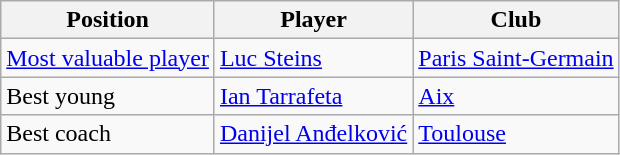<table class="wikitable sortable">
<tr>
<th>Position</th>
<th>Player</th>
<th>Club</th>
</tr>
<tr>
<td><a href='#'>Most valuable player</a></td>
<td> <a href='#'>Luc Steins</a></td>
<td><a href='#'>Paris Saint-Germain</a></td>
</tr>
<tr>
<td>Best young</td>
<td> <a href='#'>Ian Tarrafeta</a></td>
<td><a href='#'>Aix</a></td>
</tr>
<tr>
<td>Best coach</td>
<td> <a href='#'>Danijel Anđelković</a></td>
<td><a href='#'>Toulouse</a></td>
</tr>
</table>
